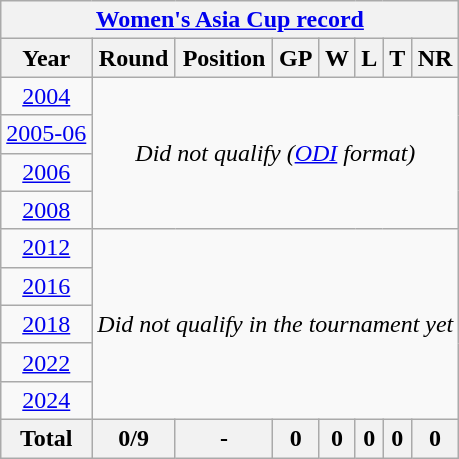<table class="wikitable" style="text-align: center; width=900px;">
<tr>
<th colspan="8"><a href='#'>Women's Asia Cup record</a></th>
</tr>
<tr>
<th>Year</th>
<th>Round</th>
<th>Position</th>
<th>GP</th>
<th>W</th>
<th>L</th>
<th>T</th>
<th>NR</th>
</tr>
<tr>
<td><a href='#'>2004</a> </td>
<td colspan="7" rowspan="4"><em>Did not qualify (<a href='#'>ODI</a> format)</em></td>
</tr>
<tr>
<td><a href='#'>2005-06</a> </td>
</tr>
<tr>
<td><a href='#'>2006</a> </td>
</tr>
<tr>
<td><a href='#'>2008</a> </td>
</tr>
<tr>
<td><a href='#'>2012</a> </td>
<td colspan="7" rowspan="5"><em>Did not qualify in the tournament yet</em></td>
</tr>
<tr>
<td><a href='#'>2016</a> </td>
</tr>
<tr>
<td><a href='#'>2018</a> </td>
</tr>
<tr>
<td><a href='#'>2022</a> </td>
</tr>
<tr>
<td><a href='#'>2024</a> </td>
</tr>
<tr>
<th>Total</th>
<th>0/9</th>
<th>-</th>
<th>0</th>
<th>0</th>
<th>0</th>
<th>0</th>
<th>0</th>
</tr>
</table>
